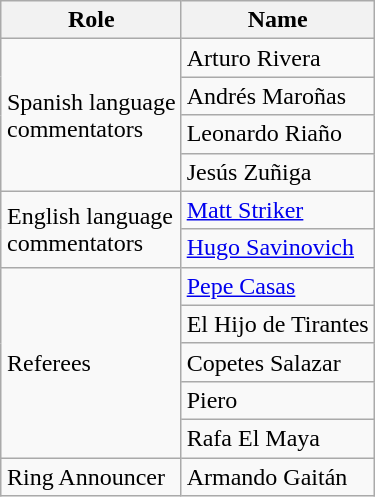<table class=wikitable style="margin: 0.5em 0 0.5em 1em; float: right; clear: right;">
<tr>
<th>Role</th>
<th>Name</th>
</tr>
<tr>
<td rowspan=4>Spanish language<br>commentators</td>
<td>Arturo Rivera</td>
</tr>
<tr>
<td>Andrés Maroñas</td>
</tr>
<tr>
<td>Leonardo Riaño</td>
</tr>
<tr>
<td>Jesús Zuñiga</td>
</tr>
<tr>
<td rowspan=2>English language<br>commentators</td>
<td><a href='#'>Matt Striker</a></td>
</tr>
<tr>
<td><a href='#'>Hugo Savinovich</a></td>
</tr>
<tr>
<td rowspan=5>Referees</td>
<td><a href='#'>Pepe Casas</a></td>
</tr>
<tr>
<td>El Hijo de Tirantes</td>
</tr>
<tr>
<td>Copetes Salazar</td>
</tr>
<tr>
<td>Piero</td>
</tr>
<tr>
<td>Rafa El Maya</td>
</tr>
<tr>
<td>Ring Announcer</td>
<td>Armando Gaitán</td>
</tr>
</table>
